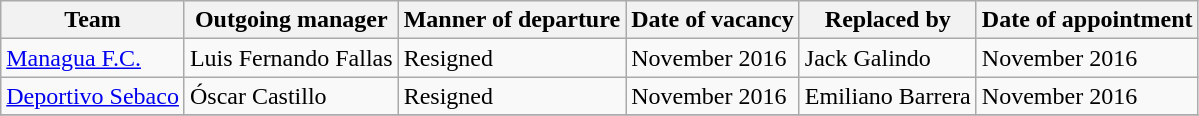<table class="wikitable">
<tr>
<th>Team</th>
<th>Outgoing manager</th>
<th>Manner of departure</th>
<th>Date of vacancy</th>
<th>Replaced by</th>
<th>Date of appointment</th>
</tr>
<tr>
<td><a href='#'>Managua F.C.</a></td>
<td> Luis Fernando Fallas</td>
<td>Resigned</td>
<td>November 2016</td>
<td> Jack Galindo</td>
<td>November 2016</td>
</tr>
<tr>
<td><a href='#'>Deportivo Sebaco</a></td>
<td> Óscar Castillo</td>
<td>Resigned</td>
<td>November 2016</td>
<td> Emiliano Barrera</td>
<td>November 2016</td>
</tr>
<tr>
</tr>
</table>
